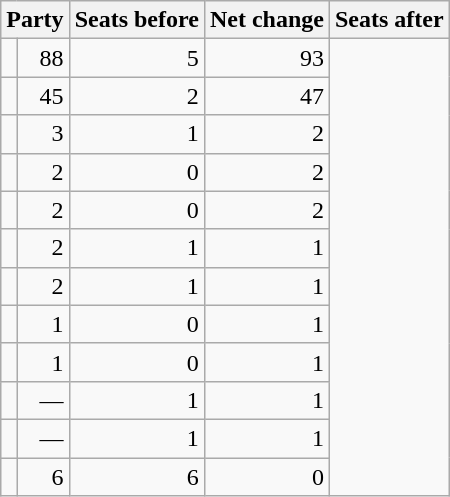<table class=wikitable style="text-align:right">
<tr>
<th colspan="2">Party</th>
<th>Seats before</th>
<th>Net change</th>
<th>Seats after</th>
</tr>
<tr>
<td></td>
<td>88</td>
<td> 5</td>
<td>93</td>
</tr>
<tr>
<td></td>
<td>45</td>
<td> 2</td>
<td>47</td>
</tr>
<tr>
<td></td>
<td>3</td>
<td> 1</td>
<td>2</td>
</tr>
<tr>
<td></td>
<td>2</td>
<td> 0</td>
<td>2</td>
</tr>
<tr>
<td></td>
<td>2</td>
<td> 0</td>
<td>2</td>
</tr>
<tr>
<td></td>
<td>2</td>
<td> 1</td>
<td>1</td>
</tr>
<tr>
<td></td>
<td>2</td>
<td> 1</td>
<td>1</td>
</tr>
<tr>
<td></td>
<td>1</td>
<td> 0</td>
<td>1</td>
</tr>
<tr>
<td></td>
<td>1</td>
<td> 0</td>
<td>1</td>
</tr>
<tr>
<td></td>
<td>—</td>
<td> 1</td>
<td>1</td>
</tr>
<tr>
<td></td>
<td>—</td>
<td> 1</td>
<td>1</td>
</tr>
<tr>
<td></td>
<td>6</td>
<td> 6</td>
<td>0</td>
</tr>
</table>
